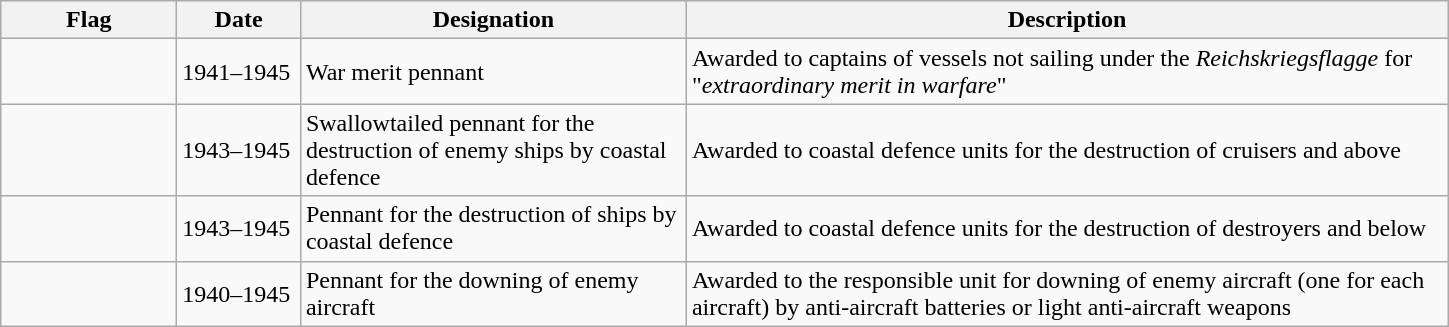<table class="wikitable">
<tr>
<th width="110">Flag</th>
<th width="75">Date</th>
<th width="250">Designation</th>
<th width="500">Description</th>
</tr>
<tr>
<td></td>
<td>1941–1945</td>
<td>War merit pennant</td>
<td>Awarded to captains of vessels not sailing under the <em>Reichskriegsflagge</em> for "<em>extraordinary merit in warfare</em>"</td>
</tr>
<tr>
<td></td>
<td>1943–1945</td>
<td>Swallowtailed pennant for the destruction of enemy ships by coastal defence</td>
<td>Awarded to coastal defence units for the destruction of cruisers and above</td>
</tr>
<tr>
<td></td>
<td>1943–1945</td>
<td>Pennant for the destruction of ships by coastal defence</td>
<td>Awarded to coastal defence units for the destruction of destroyers and below</td>
</tr>
<tr>
<td></td>
<td>1940–1945</td>
<td>Pennant for the downing of enemy aircraft</td>
<td>Awarded to the responsible unit for downing of enemy aircraft (one for each aircraft) by anti-aircraft batteries or light anti-aircraft weapons</td>
</tr>
</table>
